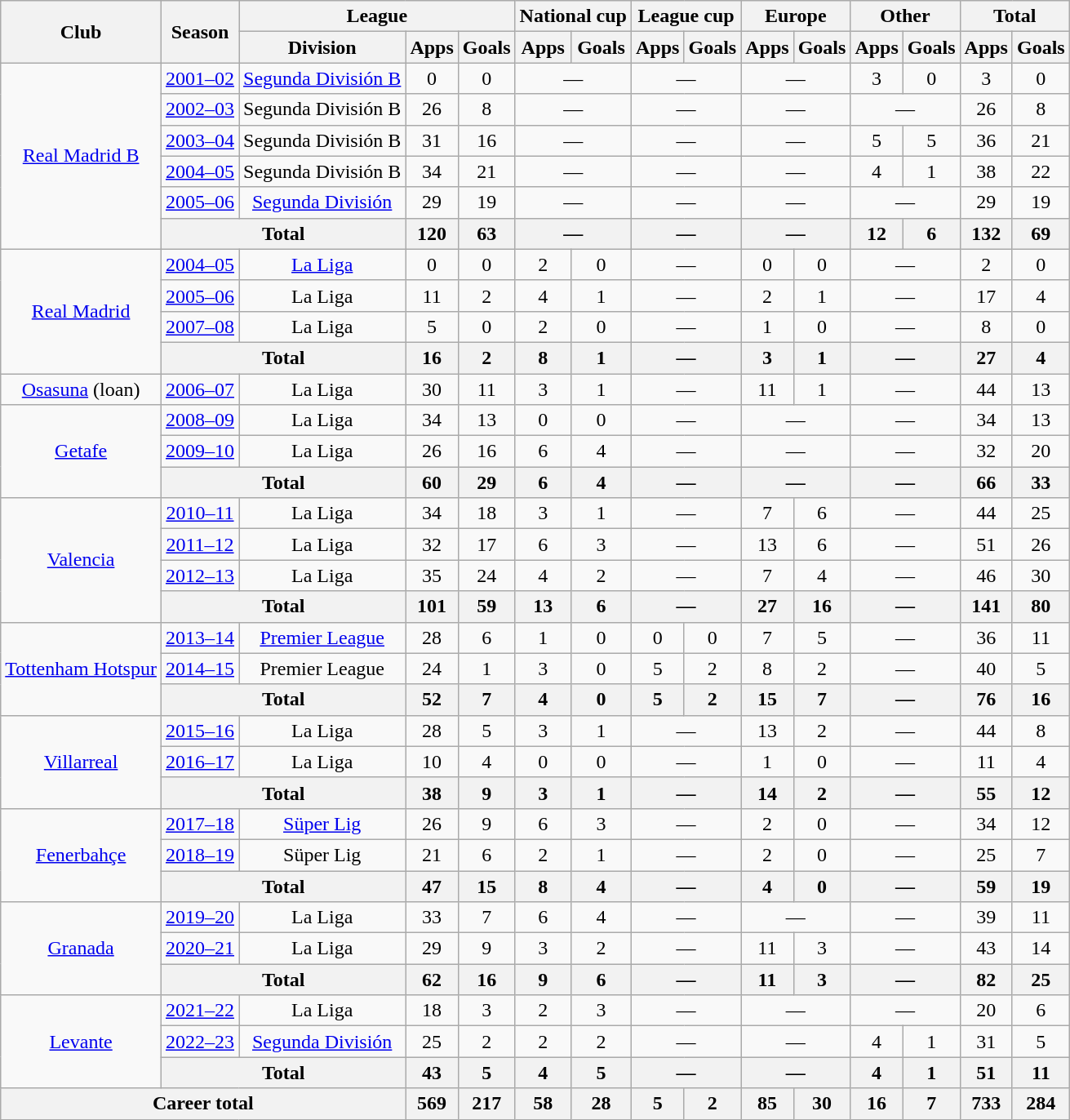<table class="wikitable" style="text-align: center;">
<tr>
<th rowspan="2">Club</th>
<th rowspan="2">Season</th>
<th colspan="3">League</th>
<th colspan="2">National cup</th>
<th colspan="2">League cup</th>
<th colspan="2">Europe</th>
<th colspan="2">Other</th>
<th colspan="2">Total</th>
</tr>
<tr>
<th>Division</th>
<th>Apps</th>
<th>Goals</th>
<th>Apps</th>
<th>Goals</th>
<th>Apps</th>
<th>Goals</th>
<th>Apps</th>
<th>Goals</th>
<th>Apps</th>
<th>Goals</th>
<th>Apps</th>
<th>Goals</th>
</tr>
<tr>
<td rowspan="6"><a href='#'>Real Madrid B</a></td>
<td><a href='#'>2001–02</a></td>
<td><a href='#'>Segunda División B</a></td>
<td>0</td>
<td>0</td>
<td colspan="2">—</td>
<td colspan="2">—</td>
<td colspan="2">—</td>
<td>3</td>
<td>0</td>
<td>3</td>
<td>0</td>
</tr>
<tr>
<td><a href='#'>2002–03</a></td>
<td>Segunda División B</td>
<td>26</td>
<td>8</td>
<td colspan="2">—</td>
<td colspan="2">—</td>
<td colspan="2">—</td>
<td colspan="2">—</td>
<td>26</td>
<td>8</td>
</tr>
<tr>
<td><a href='#'>2003–04</a></td>
<td>Segunda División B</td>
<td>31</td>
<td>16</td>
<td colspan="2">—</td>
<td colspan="2">—</td>
<td colspan="2">—</td>
<td>5</td>
<td>5</td>
<td>36</td>
<td>21</td>
</tr>
<tr>
<td><a href='#'>2004–05</a></td>
<td>Segunda División B</td>
<td>34</td>
<td>21</td>
<td colspan="2">—</td>
<td colspan="2">—</td>
<td colspan="2">—</td>
<td>4</td>
<td>1</td>
<td>38</td>
<td>22</td>
</tr>
<tr>
<td><a href='#'>2005–06</a></td>
<td><a href='#'>Segunda División</a></td>
<td>29</td>
<td>19</td>
<td colspan="2">—</td>
<td colspan="2">—</td>
<td colspan="2">—</td>
<td colspan="2">—</td>
<td>29</td>
<td>19</td>
</tr>
<tr>
<th colspan="2">Total</th>
<th>120</th>
<th>63</th>
<th colspan="2">—</th>
<th colspan="2">—</th>
<th colspan="2">—</th>
<th>12</th>
<th>6</th>
<th>132</th>
<th>69</th>
</tr>
<tr>
<td rowspan="4"><a href='#'>Real Madrid</a></td>
<td><a href='#'>2004–05</a></td>
<td><a href='#'>La Liga</a></td>
<td>0</td>
<td>0</td>
<td>2</td>
<td>0</td>
<td colspan="2">—</td>
<td>0</td>
<td>0</td>
<td colspan="2">—</td>
<td>2</td>
<td>0</td>
</tr>
<tr>
<td><a href='#'>2005–06</a></td>
<td>La Liga</td>
<td>11</td>
<td>2</td>
<td>4</td>
<td>1</td>
<td colspan="2">—</td>
<td>2</td>
<td>1</td>
<td colspan="2">—</td>
<td>17</td>
<td>4</td>
</tr>
<tr>
<td><a href='#'>2007–08</a></td>
<td>La Liga</td>
<td>5</td>
<td>0</td>
<td>2</td>
<td>0</td>
<td colspan="2">—</td>
<td>1</td>
<td>0</td>
<td colspan="2">—</td>
<td>8</td>
<td>0</td>
</tr>
<tr>
<th colspan="2">Total</th>
<th>16</th>
<th>2</th>
<th>8</th>
<th>1</th>
<th colspan="2">—</th>
<th>3</th>
<th>1</th>
<th colspan="2">—</th>
<th>27</th>
<th>4</th>
</tr>
<tr>
<td><a href='#'>Osasuna</a> (loan)</td>
<td><a href='#'>2006–07</a></td>
<td>La Liga</td>
<td>30</td>
<td>11</td>
<td>3</td>
<td>1</td>
<td colspan="2">—</td>
<td>11</td>
<td>1</td>
<td colspan="2">—</td>
<td>44</td>
<td>13</td>
</tr>
<tr>
<td rowspan="3"><a href='#'>Getafe</a></td>
<td><a href='#'>2008–09</a></td>
<td>La Liga</td>
<td>34</td>
<td>13</td>
<td>0</td>
<td>0</td>
<td colspan="2">—</td>
<td colspan="2">—</td>
<td colspan="2">—</td>
<td>34</td>
<td>13</td>
</tr>
<tr>
<td><a href='#'>2009–10</a></td>
<td>La Liga</td>
<td>26</td>
<td>16</td>
<td>6</td>
<td>4</td>
<td colspan="2">—</td>
<td colspan="2">—</td>
<td colspan="2">—</td>
<td>32</td>
<td>20</td>
</tr>
<tr>
<th colspan="2">Total</th>
<th>60</th>
<th>29</th>
<th>6</th>
<th>4</th>
<th colspan="2">—</th>
<th colspan="2">—</th>
<th colspan="2">—</th>
<th>66</th>
<th>33</th>
</tr>
<tr>
<td rowspan="4"><a href='#'>Valencia</a></td>
<td><a href='#'>2010–11</a></td>
<td>La Liga</td>
<td>34</td>
<td>18</td>
<td>3</td>
<td>1</td>
<td colspan="2">—</td>
<td>7</td>
<td>6</td>
<td colspan="2">—</td>
<td>44</td>
<td>25</td>
</tr>
<tr>
<td><a href='#'>2011–12</a></td>
<td>La Liga</td>
<td>32</td>
<td>17</td>
<td>6</td>
<td>3</td>
<td colspan="2">—</td>
<td>13</td>
<td>6</td>
<td colspan="2">—</td>
<td>51</td>
<td>26</td>
</tr>
<tr>
<td><a href='#'>2012–13</a></td>
<td>La Liga</td>
<td>35</td>
<td>24</td>
<td>4</td>
<td>2</td>
<td colspan="2">—</td>
<td>7</td>
<td>4</td>
<td colspan="2">—</td>
<td>46</td>
<td>30</td>
</tr>
<tr>
<th colspan="2">Total</th>
<th>101</th>
<th>59</th>
<th>13</th>
<th>6</th>
<th colspan="2">—</th>
<th>27</th>
<th>16</th>
<th colspan="2">—</th>
<th>141</th>
<th>80</th>
</tr>
<tr>
<td rowspan="3"><a href='#'>Tottenham Hotspur</a></td>
<td><a href='#'>2013–14</a></td>
<td><a href='#'>Premier League</a></td>
<td>28</td>
<td>6</td>
<td>1</td>
<td>0</td>
<td>0</td>
<td>0</td>
<td>7</td>
<td>5</td>
<td colspan="2">—</td>
<td>36</td>
<td>11</td>
</tr>
<tr>
<td><a href='#'>2014–15</a></td>
<td>Premier League</td>
<td>24</td>
<td>1</td>
<td>3</td>
<td>0</td>
<td>5</td>
<td>2</td>
<td>8</td>
<td>2</td>
<td colspan="2">—</td>
<td>40</td>
<td>5</td>
</tr>
<tr>
<th colspan="2">Total</th>
<th>52</th>
<th>7</th>
<th>4</th>
<th>0</th>
<th>5</th>
<th>2</th>
<th>15</th>
<th>7</th>
<th colspan="2">—</th>
<th>76</th>
<th>16</th>
</tr>
<tr>
<td rowspan="3"><a href='#'>Villarreal</a></td>
<td><a href='#'>2015–16</a></td>
<td>La Liga</td>
<td>28</td>
<td>5</td>
<td>3</td>
<td>1</td>
<td colspan="2">—</td>
<td>13</td>
<td>2</td>
<td colspan="2">—</td>
<td>44</td>
<td>8</td>
</tr>
<tr>
<td><a href='#'>2016–17</a></td>
<td>La Liga</td>
<td>10</td>
<td>4</td>
<td>0</td>
<td>0</td>
<td colspan="2">—</td>
<td>1</td>
<td>0</td>
<td colspan="2">—</td>
<td>11</td>
<td>4</td>
</tr>
<tr>
<th colspan="2">Total</th>
<th>38</th>
<th>9</th>
<th>3</th>
<th>1</th>
<th colspan="2">—</th>
<th>14</th>
<th>2</th>
<th colspan="2">—</th>
<th>55</th>
<th>12</th>
</tr>
<tr>
<td rowspan="3"><a href='#'>Fenerbahçe</a></td>
<td><a href='#'>2017–18</a></td>
<td><a href='#'>Süper Lig</a></td>
<td>26</td>
<td>9</td>
<td>6</td>
<td>3</td>
<td colspan="2">—</td>
<td>2</td>
<td>0</td>
<td colspan="2">—</td>
<td>34</td>
<td>12</td>
</tr>
<tr>
<td><a href='#'>2018–19</a></td>
<td>Süper Lig</td>
<td>21</td>
<td>6</td>
<td>2</td>
<td>1</td>
<td colspan="2">—</td>
<td>2</td>
<td>0</td>
<td colspan="2">—</td>
<td>25</td>
<td>7</td>
</tr>
<tr>
<th colspan="2">Total</th>
<th>47</th>
<th>15</th>
<th>8</th>
<th>4</th>
<th colspan="2">—</th>
<th>4</th>
<th>0</th>
<th colspan="2">—</th>
<th>59</th>
<th>19</th>
</tr>
<tr>
<td rowspan="3"><a href='#'>Granada</a></td>
<td><a href='#'>2019–20</a></td>
<td>La Liga</td>
<td>33</td>
<td>7</td>
<td>6</td>
<td>4</td>
<td colspan="2">—</td>
<td colspan="2">—</td>
<td colspan="2">—</td>
<td>39</td>
<td>11</td>
</tr>
<tr>
<td><a href='#'>2020–21</a></td>
<td>La Liga</td>
<td>29</td>
<td>9</td>
<td>3</td>
<td>2</td>
<td colspan="2">—</td>
<td>11</td>
<td>3</td>
<td colspan="2">—</td>
<td>43</td>
<td>14</td>
</tr>
<tr>
<th colspan="2">Total</th>
<th>62</th>
<th>16</th>
<th>9</th>
<th>6</th>
<th colspan="2">—</th>
<th>11</th>
<th>3</th>
<th colspan="2">—</th>
<th>82</th>
<th>25</th>
</tr>
<tr>
<td rowspan="3"><a href='#'>Levante</a></td>
<td><a href='#'>2021–22</a></td>
<td>La Liga</td>
<td>18</td>
<td>3</td>
<td>2</td>
<td>3</td>
<td colspan="2">—</td>
<td colspan="2">—</td>
<td colspan="2">—</td>
<td>20</td>
<td>6</td>
</tr>
<tr>
<td><a href='#'>2022–23</a></td>
<td><a href='#'>Segunda División</a></td>
<td>25</td>
<td>2</td>
<td>2</td>
<td>2</td>
<td colspan="2">—</td>
<td colspan="2">—</td>
<td>4</td>
<td>1</td>
<td>31</td>
<td>5</td>
</tr>
<tr>
<th colspan="2">Total</th>
<th>43</th>
<th>5</th>
<th>4</th>
<th>5</th>
<th colspan="2">—</th>
<th colspan="2">—</th>
<th>4</th>
<th>1</th>
<th>51</th>
<th>11</th>
</tr>
<tr>
<th colspan="3">Career total</th>
<th>569</th>
<th>217</th>
<th>58</th>
<th>28</th>
<th>5</th>
<th>2</th>
<th>85</th>
<th>30</th>
<th>16</th>
<th>7</th>
<th>733</th>
<th>284</th>
</tr>
</table>
